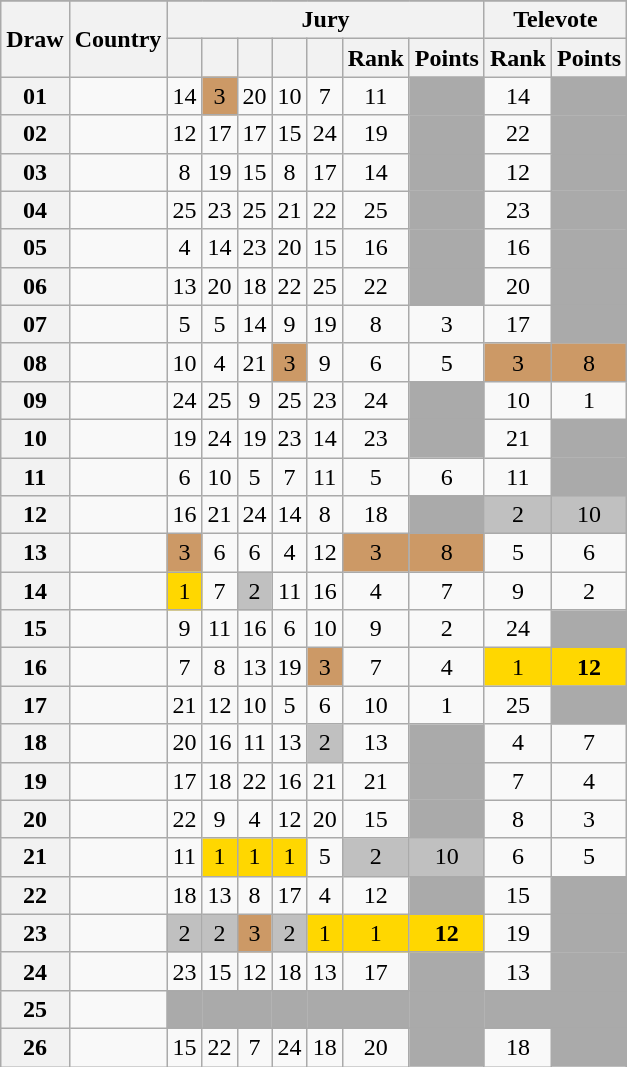<table class="sortable wikitable collapsible plainrowheaders" style="text-align:center;">
<tr>
</tr>
<tr>
<th scope="col" rowspan="2">Draw</th>
<th scope="col" rowspan="2">Country</th>
<th scope="col" colspan="7">Jury</th>
<th scope="col" colspan="2">Televote</th>
</tr>
<tr>
<th scope="col"><small></small></th>
<th scope="col"><small></small></th>
<th scope="col"><small></small></th>
<th scope="col"><small></small></th>
<th scope="col"><small></small></th>
<th scope="col">Rank</th>
<th scope="col">Points</th>
<th scope="col">Rank</th>
<th scope="col">Points</th>
</tr>
<tr>
<th scope="row" style="text-align:center;">01</th>
<td style="text-align:left;"></td>
<td>14</td>
<td style="background:#CC9966;">3</td>
<td>20</td>
<td>10</td>
<td>7</td>
<td>11</td>
<td style="background:#AAAAAA;"></td>
<td>14</td>
<td style="background:#AAAAAA;"></td>
</tr>
<tr>
<th scope="row" style="text-align:center;">02</th>
<td style="text-align:left;"></td>
<td>12</td>
<td>17</td>
<td>17</td>
<td>15</td>
<td>24</td>
<td>19</td>
<td style="background:#AAAAAA;"></td>
<td>22</td>
<td style="background:#AAAAAA;"></td>
</tr>
<tr>
<th scope="row" style="text-align:center;">03</th>
<td style="text-align:left;"></td>
<td>8</td>
<td>19</td>
<td>15</td>
<td>8</td>
<td>17</td>
<td>14</td>
<td style="background:#AAAAAA;"></td>
<td>12</td>
<td style="background:#AAAAAA;"></td>
</tr>
<tr>
<th scope="row" style="text-align:center;">04</th>
<td style="text-align:left;"></td>
<td>25</td>
<td>23</td>
<td>25</td>
<td>21</td>
<td>22</td>
<td>25</td>
<td style="background:#AAAAAA;"></td>
<td>23</td>
<td style="background:#AAAAAA;"></td>
</tr>
<tr>
<th scope="row" style="text-align:center;">05</th>
<td style="text-align:left;"></td>
<td>4</td>
<td>14</td>
<td>23</td>
<td>20</td>
<td>15</td>
<td>16</td>
<td style="background:#AAAAAA;"></td>
<td>16</td>
<td style="background:#AAAAAA;"></td>
</tr>
<tr>
<th scope="row" style="text-align:center;">06</th>
<td style="text-align:left;"></td>
<td>13</td>
<td>20</td>
<td>18</td>
<td>22</td>
<td>25</td>
<td>22</td>
<td style="background:#AAAAAA;"></td>
<td>20</td>
<td style="background:#AAAAAA;"></td>
</tr>
<tr>
<th scope="row" style="text-align:center;">07</th>
<td style="text-align:left;"></td>
<td>5</td>
<td>5</td>
<td>14</td>
<td>9</td>
<td>19</td>
<td>8</td>
<td>3</td>
<td>17</td>
<td style="background:#AAAAAA;"></td>
</tr>
<tr>
<th scope="row" style="text-align:center;">08</th>
<td style="text-align:left;"></td>
<td>10</td>
<td>4</td>
<td>21</td>
<td style="background:#CC9966;">3</td>
<td>9</td>
<td>6</td>
<td>5</td>
<td style="background:#CC9966;">3</td>
<td style="background:#CC9966;">8</td>
</tr>
<tr>
<th scope="row" style="text-align:center;">09</th>
<td style="text-align:left;"></td>
<td>24</td>
<td>25</td>
<td>9</td>
<td>25</td>
<td>23</td>
<td>24</td>
<td style="background:#AAAAAA;"></td>
<td>10</td>
<td>1</td>
</tr>
<tr>
<th scope="row" style="text-align:center;">10</th>
<td style="text-align:left;"></td>
<td>19</td>
<td>24</td>
<td>19</td>
<td>23</td>
<td>14</td>
<td>23</td>
<td style="background:#AAAAAA;"></td>
<td>21</td>
<td style="background:#AAAAAA;"></td>
</tr>
<tr>
<th scope="row" style="text-align:center;">11</th>
<td style="text-align:left;"></td>
<td>6</td>
<td>10</td>
<td>5</td>
<td>7</td>
<td>11</td>
<td>5</td>
<td>6</td>
<td>11</td>
<td style="background:#AAAAAA;"></td>
</tr>
<tr>
<th scope="row" style="text-align:center;">12</th>
<td style="text-align:left;"></td>
<td>16</td>
<td>21</td>
<td>24</td>
<td>14</td>
<td>8</td>
<td>18</td>
<td style="background:#AAAAAA;"></td>
<td style="background:silver;">2</td>
<td style="background:silver;">10</td>
</tr>
<tr>
<th scope="row" style="text-align:center;">13</th>
<td style="text-align:left;"></td>
<td style="background:#CC9966;">3</td>
<td>6</td>
<td>6</td>
<td>4</td>
<td>12</td>
<td style="background:#CC9966;">3</td>
<td style="background:#CC9966;">8</td>
<td>5</td>
<td>6</td>
</tr>
<tr>
<th scope="row" style="text-align:center;">14</th>
<td style="text-align:left;"></td>
<td style="background:gold;">1</td>
<td>7</td>
<td style="background:silver;">2</td>
<td>11</td>
<td>16</td>
<td>4</td>
<td>7</td>
<td>9</td>
<td>2</td>
</tr>
<tr>
<th scope="row" style="text-align:center;">15</th>
<td style="text-align:left;"></td>
<td>9</td>
<td>11</td>
<td>16</td>
<td>6</td>
<td>10</td>
<td>9</td>
<td>2</td>
<td>24</td>
<td style="background:#AAAAAA;"></td>
</tr>
<tr>
<th scope="row" style="text-align:center;">16</th>
<td style="text-align:left;"></td>
<td>7</td>
<td>8</td>
<td>13</td>
<td>19</td>
<td style="background:#CC9966;">3</td>
<td>7</td>
<td>4</td>
<td style="background:gold;">1</td>
<td style="background:gold;"><strong>12</strong></td>
</tr>
<tr>
<th scope="row" style="text-align:center;">17</th>
<td style="text-align:left;"></td>
<td>21</td>
<td>12</td>
<td>10</td>
<td>5</td>
<td>6</td>
<td>10</td>
<td>1</td>
<td>25</td>
<td style="background:#AAAAAA;"></td>
</tr>
<tr>
<th scope="row" style="text-align:center;">18</th>
<td style="text-align:left;"></td>
<td>20</td>
<td>16</td>
<td>11</td>
<td>13</td>
<td style="background:silver;">2</td>
<td>13</td>
<td style="background:#AAAAAA;"></td>
<td>4</td>
<td>7</td>
</tr>
<tr>
<th scope="row" style="text-align:center;">19</th>
<td style="text-align:left;"></td>
<td>17</td>
<td>18</td>
<td>22</td>
<td>16</td>
<td>21</td>
<td>21</td>
<td style="background:#AAAAAA;"></td>
<td>7</td>
<td>4</td>
</tr>
<tr>
<th scope="row" style="text-align:center;">20</th>
<td style="text-align:left;"></td>
<td>22</td>
<td>9</td>
<td>4</td>
<td>12</td>
<td>20</td>
<td>15</td>
<td style="background:#AAAAAA;"></td>
<td>8</td>
<td>3</td>
</tr>
<tr>
<th scope="row" style="text-align:center;">21</th>
<td style="text-align:left;"></td>
<td>11</td>
<td style="background:gold;">1</td>
<td style="background:gold;">1</td>
<td style="background:gold;">1</td>
<td>5</td>
<td style="background:silver;">2</td>
<td style="background:silver;">10</td>
<td>6</td>
<td>5</td>
</tr>
<tr>
<th scope="row" style="text-align:center;">22</th>
<td style="text-align:left;"></td>
<td>18</td>
<td>13</td>
<td>8</td>
<td>17</td>
<td>4</td>
<td>12</td>
<td style="background:#AAAAAA;"></td>
<td>15</td>
<td style="background:#AAAAAA;"></td>
</tr>
<tr>
<th scope="row" style="text-align:center;">23</th>
<td style="text-align:left;"></td>
<td style="background:silver;">2</td>
<td style="background:silver;">2</td>
<td style="background:#CC9966;">3</td>
<td style="background:silver;">2</td>
<td style="background:gold;">1</td>
<td style="background:gold;">1</td>
<td style="background:gold;"><strong>12</strong></td>
<td>19</td>
<td style="background:#AAAAAA;"></td>
</tr>
<tr>
<th scope="row" style="text-align:center;">24</th>
<td style="text-align:left;"></td>
<td>23</td>
<td>15</td>
<td>12</td>
<td>18</td>
<td>13</td>
<td>17</td>
<td style="background:#AAAAAA;"></td>
<td>13</td>
<td style="background:#AAAAAA;"></td>
</tr>
<tr class="sortbottom">
<th scope="row" style="text-align:center;">25</th>
<td style="text-align:left;"></td>
<td style="background:#AAAAAA;"></td>
<td style="background:#AAAAAA;"></td>
<td style="background:#AAAAAA;"></td>
<td style="background:#AAAAAA;"></td>
<td style="background:#AAAAAA;"></td>
<td style="background:#AAAAAA;"></td>
<td style="background:#AAAAAA;"></td>
<td style="background:#AAAAAA;"></td>
<td style="background:#AAAAAA;"></td>
</tr>
<tr>
<th scope="row" style="text-align:center;">26</th>
<td style="text-align:left;"></td>
<td>15</td>
<td>22</td>
<td>7</td>
<td>24</td>
<td>18</td>
<td>20</td>
<td style="background:#AAAAAA;"></td>
<td>18</td>
<td style="background:#AAAAAA;"></td>
</tr>
</table>
